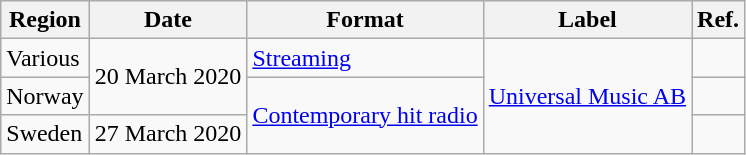<table class=wikitable>
<tr>
<th>Region</th>
<th>Date</th>
<th>Format</th>
<th>Label</th>
<th><abbr>Ref.</abbr></th>
</tr>
<tr>
<td>Various</td>
<td rowspan="2">20 March 2020</td>
<td><a href='#'>Streaming</a></td>
<td rowspan="3"><a href='#'>Universal Music AB</a></td>
<td></td>
</tr>
<tr>
<td>Norway</td>
<td rowspan="2"><a href='#'>Contemporary hit radio</a></td>
<td></td>
</tr>
<tr>
<td>Sweden</td>
<td>27 March 2020</td>
<td></td>
</tr>
</table>
